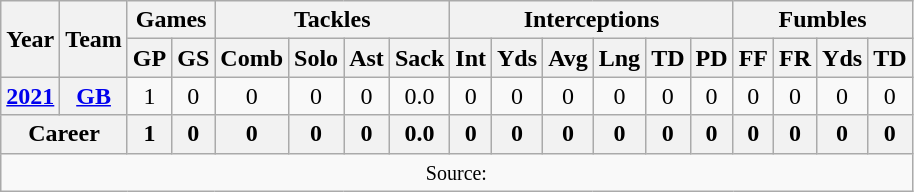<table class="wikitable" style="text-align:center;">
<tr>
<th rowspan="2">Year</th>
<th rowspan="2">Team</th>
<th colspan="2">Games</th>
<th colspan="4">Tackles</th>
<th colspan="6">Interceptions</th>
<th colspan="4">Fumbles</th>
</tr>
<tr>
<th>GP</th>
<th>GS</th>
<th>Comb</th>
<th>Solo</th>
<th>Ast</th>
<th>Sack</th>
<th>Int</th>
<th>Yds</th>
<th>Avg</th>
<th>Lng</th>
<th>TD</th>
<th>PD</th>
<th>FF</th>
<th>FR</th>
<th>Yds</th>
<th>TD</th>
</tr>
<tr>
<th><a href='#'>2021</a></th>
<th><a href='#'>GB</a></th>
<td>1</td>
<td>0</td>
<td>0</td>
<td>0</td>
<td>0</td>
<td>0.0</td>
<td>0</td>
<td>0</td>
<td>0</td>
<td>0</td>
<td>0</td>
<td>0</td>
<td>0</td>
<td>0</td>
<td>0</td>
<td>0</td>
</tr>
<tr>
<th colspan="2">Career</th>
<th>1</th>
<th>0</th>
<th>0</th>
<th>0</th>
<th>0</th>
<th>0.0</th>
<th>0</th>
<th>0</th>
<th>0</th>
<th>0</th>
<th>0</th>
<th>0</th>
<th>0</th>
<th>0</th>
<th>0</th>
<th>0</th>
</tr>
<tr>
<td colspan="18"><small>Source: </small></td>
</tr>
</table>
